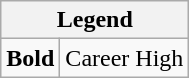<table class="wikitable">
<tr>
<th colspan="2">Legend</th>
</tr>
<tr>
<td><strong>Bold</strong></td>
<td>Career High</td>
</tr>
</table>
